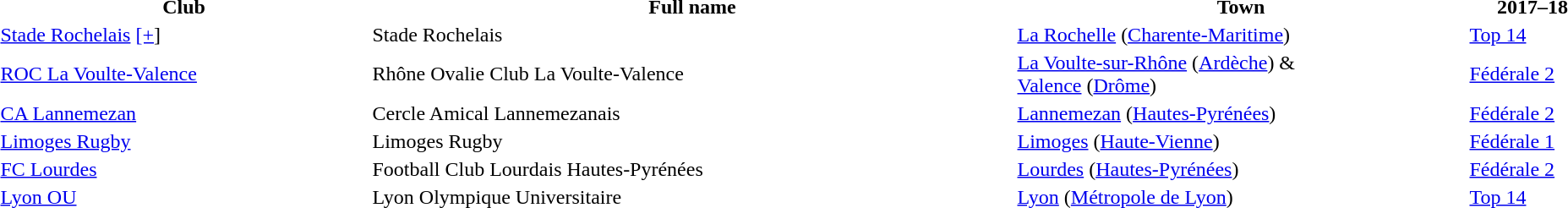<table style="width:100%;">
<tr>
<th style="width:23%;">Club</th>
<th style="width:40%;">Full name</th>
<th style="width:28%;">Town</th>
<th style="width:8%;">2017–18</th>
</tr>
<tr>
<td><a href='#'>Stade Rochelais</a> <a href='#'>[+</a>]</td>
<td>Stade Rochelais</td>
<td><a href='#'>La Rochelle</a> (<a href='#'>Charente-Maritime</a>)</td>
<td><a href='#'>Top 14</a></td>
</tr>
<tr>
<td><a href='#'>ROC La Voulte-Valence</a></td>
<td>Rhône Ovalie Club La Voulte-Valence</td>
<td><a href='#'>La Voulte-sur-Rhône</a> (<a href='#'>Ardèche</a>) &<br><a href='#'>Valence</a> (<a href='#'>Drôme</a>)</td>
<td><a href='#'>Fédérale 2</a></td>
</tr>
<tr>
<td><a href='#'>CA Lannemezan</a></td>
<td>Cercle Amical Lannemezanais</td>
<td><a href='#'>Lannemezan</a> (<a href='#'>Hautes-Pyrénées</a>)</td>
<td><a href='#'>Fédérale 2</a></td>
</tr>
<tr>
<td><a href='#'>Limoges Rugby</a></td>
<td>Limoges Rugby</td>
<td><a href='#'>Limoges</a> (<a href='#'>Haute-Vienne</a>)</td>
<td><a href='#'>Fédérale 1</a></td>
</tr>
<tr>
<td><a href='#'>FC Lourdes</a></td>
<td>Football Club Lourdais Hautes-Pyrénées</td>
<td><a href='#'>Lourdes</a> (<a href='#'>Hautes-Pyrénées</a>)</td>
<td><a href='#'>Fédérale 2</a></td>
</tr>
<tr>
<td><a href='#'>Lyon OU</a></td>
<td>Lyon Olympique Universitaire</td>
<td><a href='#'>Lyon</a> (<a href='#'>Métropole de Lyon</a>)</td>
<td><a href='#'>Top 14</a></td>
</tr>
</table>
